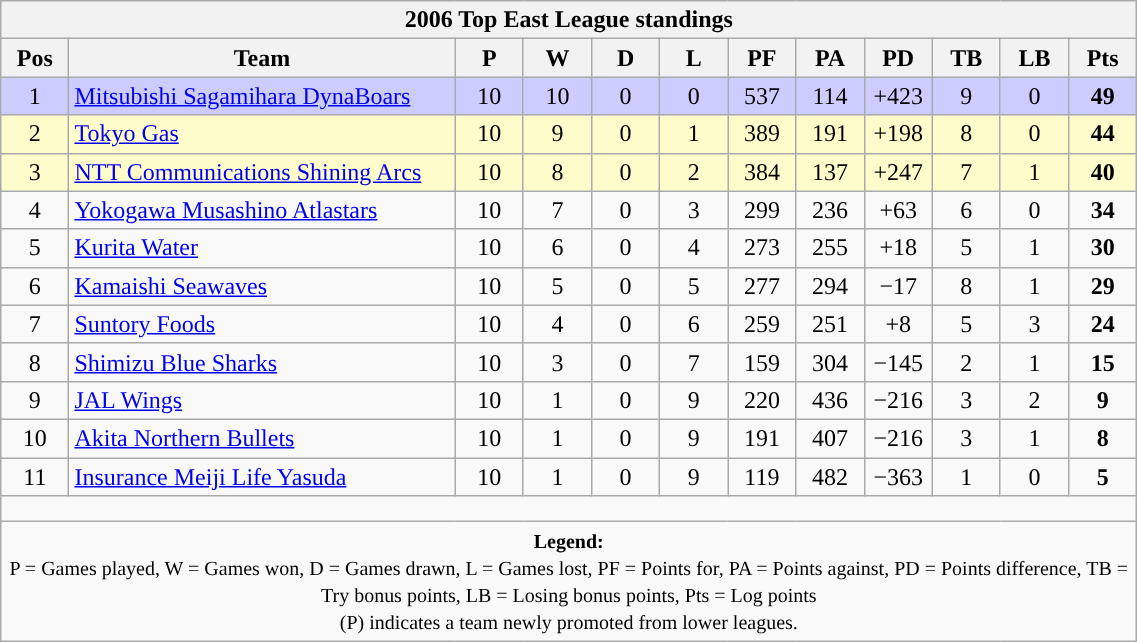<table class="wikitable" style="text-align:center; font-size:100%; width:60%;">
<tr>
<th colspan="100%" cellpadding="0" cellspacing="0"><strong>2006 Top East League standings</strong></th>
</tr>
<tr>
<th style="width:6%;">Pos</th>
<th style="width:34%;">Team</th>
<th style="width:6%;">P</th>
<th style="width:6%;">W</th>
<th style="width:6%;">D</th>
<th style="width:6%;">L</th>
<th style="width:6%;">PF</th>
<th style="width:6%;">PA</th>
<th style="width:6%;">PD</th>
<th style="width:6%;">TB</th>
<th style="width:6%;">LB</th>
<th style="width:6%;">Pts<br></th>
</tr>
<tr style="background:#CCCCFF;">
<td>1</td>
<td style="text-align:left;"><a href='#'>Mitsubishi Sagamihara DynaBoars</a></td>
<td>10</td>
<td>10</td>
<td>0</td>
<td>0</td>
<td>537</td>
<td>114</td>
<td>+423</td>
<td>9</td>
<td>0</td>
<td><strong>49</strong></td>
</tr>
<tr style="background:#FFFCCC;">
<td>2</td>
<td style="text-align:left;"><a href='#'>Tokyo Gas</a></td>
<td>10</td>
<td>9</td>
<td>0</td>
<td>1</td>
<td>389</td>
<td>191</td>
<td>+198</td>
<td>8</td>
<td>0</td>
<td><strong>44</strong></td>
</tr>
<tr style="background:#FFFCCC;">
<td>3</td>
<td style="text-align:left;"><a href='#'>NTT Communications Shining Arcs</a></td>
<td>10</td>
<td>8</td>
<td>0</td>
<td>2</td>
<td>384</td>
<td>137</td>
<td>+247</td>
<td>7</td>
<td>1</td>
<td><strong>40</strong></td>
</tr>
<tr>
<td>4</td>
<td style="text-align:left;"><a href='#'>Yokogawa Musashino Atlastars</a></td>
<td>10</td>
<td>7</td>
<td>0</td>
<td>3</td>
<td>299</td>
<td>236</td>
<td>+63</td>
<td>6</td>
<td>0</td>
<td><strong>34</strong></td>
</tr>
<tr>
<td>5</td>
<td style="text-align:left;"><a href='#'>Kurita Water</a></td>
<td>10</td>
<td>6</td>
<td>0</td>
<td>4</td>
<td>273</td>
<td>255</td>
<td>+18</td>
<td>5</td>
<td>1</td>
<td><strong>30</strong></td>
</tr>
<tr>
<td>6</td>
<td style="text-align:left;"><a href='#'>Kamaishi Seawaves</a></td>
<td>10</td>
<td>5</td>
<td>0</td>
<td>5</td>
<td>277</td>
<td>294</td>
<td>−17</td>
<td>8</td>
<td>1</td>
<td><strong>29</strong></td>
</tr>
<tr>
<td>7</td>
<td style="text-align:left;"><a href='#'>Suntory Foods</a></td>
<td>10</td>
<td>4</td>
<td>0</td>
<td>6</td>
<td>259</td>
<td>251</td>
<td>+8</td>
<td>5</td>
<td>3</td>
<td><strong>24</strong></td>
</tr>
<tr>
<td>8</td>
<td style="text-align:left;"><a href='#'>Shimizu Blue Sharks</a></td>
<td>10</td>
<td>3</td>
<td>0</td>
<td>7</td>
<td>159</td>
<td>304</td>
<td>−145</td>
<td>2</td>
<td>1</td>
<td><strong>15</strong></td>
</tr>
<tr>
<td>9</td>
<td style="text-align:left;"><a href='#'>JAL Wings</a></td>
<td>10</td>
<td>1</td>
<td>0</td>
<td>9</td>
<td>220</td>
<td>436</td>
<td>−216</td>
<td>3</td>
<td>2</td>
<td><strong>9</strong></td>
</tr>
<tr>
<td>10</td>
<td style="text-align:left;"><a href='#'>Akita Northern Bullets</a></td>
<td>10</td>
<td>1</td>
<td>0</td>
<td>9</td>
<td>191</td>
<td>407</td>
<td>−216</td>
<td>3</td>
<td>1</td>
<td><strong>8</strong></td>
</tr>
<tr>
<td>11</td>
<td style="text-align:left;"><a href='#'>Insurance Meiji Life Yasuda</a></td>
<td>10</td>
<td>1</td>
<td>0</td>
<td>9</td>
<td>119</td>
<td>482</td>
<td>−363</td>
<td>1</td>
<td>0</td>
<td><strong>5</strong></td>
</tr>
<tr>
<td colspan="100%" style="height:10px;"></td>
</tr>
<tr>
<td colspan="100%"><small><strong>Legend:</strong> <br> P = Games played, W = Games won, D = Games drawn, L = Games lost, PF = Points for, PA = Points against, PD = Points difference, TB = Try bonus points, LB = Losing bonus points, Pts = Log points <br> (P) indicates a team newly promoted from lower leagues.</small></td>
</tr>
</table>
